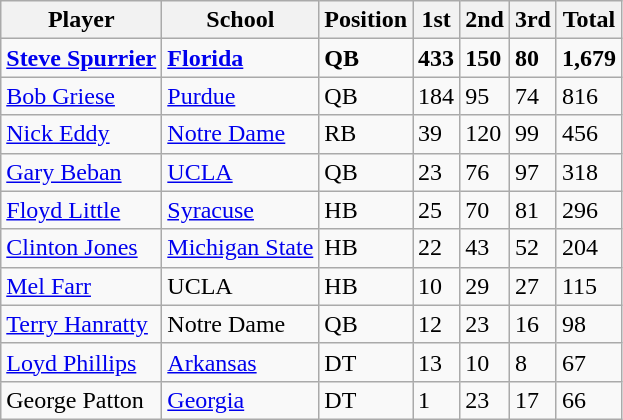<table class="wikitable">
<tr>
<th>Player</th>
<th>School</th>
<th>Position</th>
<th>1st</th>
<th>2nd</th>
<th>3rd</th>
<th>Total</th>
</tr>
<tr>
<td><strong><a href='#'>Steve Spurrier</a></strong></td>
<td><strong><a href='#'>Florida</a></strong></td>
<td><strong>QB</strong></td>
<td><strong>433</strong></td>
<td><strong>150</strong></td>
<td><strong>80</strong></td>
<td><strong>1,679</strong></td>
</tr>
<tr>
<td><a href='#'>Bob Griese</a></td>
<td><a href='#'>Purdue</a></td>
<td>QB</td>
<td>184</td>
<td>95</td>
<td>74</td>
<td>816</td>
</tr>
<tr>
<td><a href='#'>Nick Eddy</a></td>
<td><a href='#'>Notre Dame</a></td>
<td>RB</td>
<td>39</td>
<td>120</td>
<td>99</td>
<td>456</td>
</tr>
<tr>
<td><a href='#'>Gary Beban</a></td>
<td><a href='#'>UCLA</a></td>
<td>QB</td>
<td>23</td>
<td>76</td>
<td>97</td>
<td>318</td>
</tr>
<tr>
<td><a href='#'>Floyd Little</a></td>
<td><a href='#'>Syracuse</a></td>
<td>HB</td>
<td>25</td>
<td>70</td>
<td>81</td>
<td>296</td>
</tr>
<tr>
<td><a href='#'>Clinton Jones</a></td>
<td><a href='#'>Michigan State</a></td>
<td>HB</td>
<td>22</td>
<td>43</td>
<td>52</td>
<td>204</td>
</tr>
<tr>
<td><a href='#'>Mel Farr</a></td>
<td>UCLA</td>
<td>HB</td>
<td>10</td>
<td>29</td>
<td>27</td>
<td>115</td>
</tr>
<tr>
<td><a href='#'>Terry Hanratty</a></td>
<td>Notre Dame</td>
<td>QB</td>
<td>12</td>
<td>23</td>
<td>16</td>
<td>98</td>
</tr>
<tr>
<td><a href='#'>Loyd Phillips</a></td>
<td><a href='#'>Arkansas</a></td>
<td>DT</td>
<td>13</td>
<td>10</td>
<td>8</td>
<td>67</td>
</tr>
<tr>
<td>George Patton</td>
<td><a href='#'>Georgia</a></td>
<td>DT</td>
<td>1</td>
<td>23</td>
<td>17</td>
<td>66</td>
</tr>
</table>
